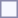<table style="border:1px solid #8888aa; background-color:#f7f8ff; padding:5px; font-size:95%; margin: 0px 12px 12px 0px;">
</table>
